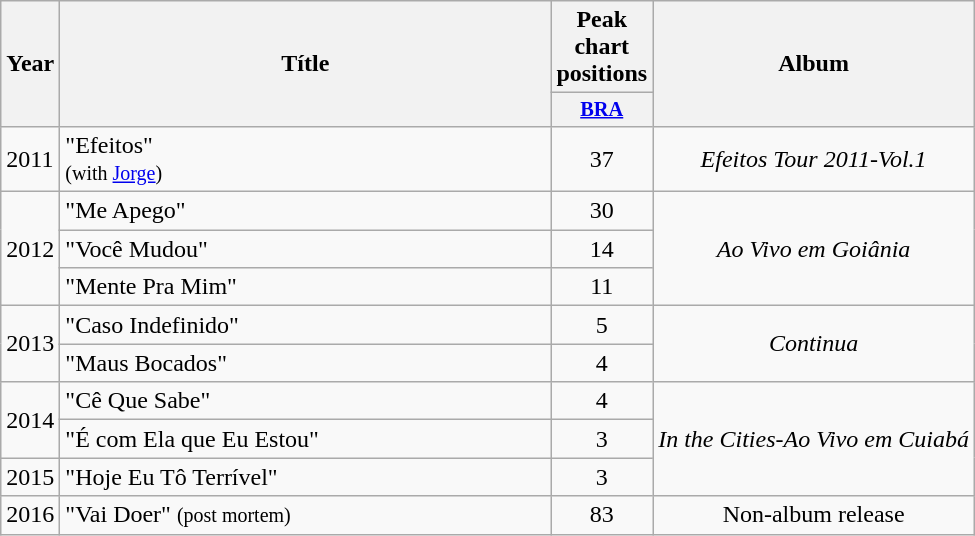<table class="wikitable">
<tr>
<th rowspan=2>Year</th>
<th rowspan="2" style="width:20em;">Títle</th>
<th colspan=1>Peak chart positions</th>
<th rowspan=2>Album</th>
</tr>
<tr>
<th style="width:3em;font-size:85%"><a href='#'>BRA</a><br></th>
</tr>
<tr>
<td>2011</td>
<td>"Efeitos"<br> <small>(with <a href='#'>Jorge</a>)</small></td>
<td align="center">37</td>
<td align="center" rowspan="1"><em>Efeitos Tour 2011-Vol.1</em></td>
</tr>
<tr>
<td rowspan="3">2012</td>
<td>"Me Apego"</td>
<td align="center">30</td>
<td align="center" rowspan="3"><em>Ao Vivo em Goiânia</em></td>
</tr>
<tr>
<td>"Você Mudou"</td>
<td align="center">14</td>
</tr>
<tr>
<td>"Mente Pra Mim"</td>
<td align="center">11</td>
</tr>
<tr>
<td rowspan="2">2013</td>
<td>"Caso Indefinido"</td>
<td align="center">5</td>
<td align="center" rowspan="2"><em>Continua</em></td>
</tr>
<tr>
<td>"Maus Bocados"</td>
<td align="center">4</td>
</tr>
<tr>
<td rowspan="2">2014</td>
<td>"Cê Que Sabe"</td>
<td align="center">4</td>
<td align="center" rowspan="3"><em>In the Cities-Ao Vivo em Cuiabá</em></td>
</tr>
<tr>
<td>"É com Ela que Eu Estou"</td>
<td align="center">3</td>
</tr>
<tr>
<td>2015</td>
<td>"Hoje Eu Tô Terrível"</td>
<td align="center">3</td>
</tr>
<tr>
<td>2016</td>
<td>"Vai Doer" <small>(post mortem)</small></td>
<td align="center">83</td>
<td align="center" rowspan="3">Non-album release</td>
</tr>
</table>
